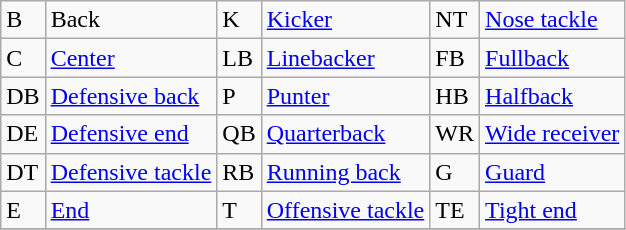<table class="wikitable">
<tr>
<td>B</td>
<td>Back</td>
<td>K</td>
<td><a href='#'>Kicker</a></td>
<td>NT</td>
<td><a href='#'>Nose tackle</a></td>
</tr>
<tr>
<td>C</td>
<td><a href='#'>Center</a></td>
<td>LB</td>
<td><a href='#'>Linebacker</a></td>
<td>FB</td>
<td><a href='#'>Fullback</a></td>
</tr>
<tr>
<td>DB</td>
<td><a href='#'>Defensive back</a></td>
<td>P</td>
<td><a href='#'>Punter</a></td>
<td>HB</td>
<td><a href='#'>Halfback</a></td>
</tr>
<tr>
<td>DE</td>
<td><a href='#'>Defensive end</a></td>
<td>QB</td>
<td><a href='#'>Quarterback</a></td>
<td>WR</td>
<td><a href='#'>Wide receiver</a></td>
</tr>
<tr>
<td>DT</td>
<td><a href='#'>Defensive tackle</a></td>
<td>RB</td>
<td><a href='#'>Running back</a></td>
<td>G</td>
<td><a href='#'>Guard</a></td>
</tr>
<tr>
<td>E</td>
<td><a href='#'>End</a></td>
<td>T</td>
<td><a href='#'>Offensive tackle</a></td>
<td>TE</td>
<td><a href='#'>Tight end</a></td>
</tr>
<tr>
</tr>
</table>
